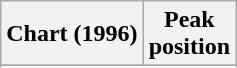<table class="wikitable sortable plainrowheaders">
<tr>
<th>Chart (1996)</th>
<th>Peak<br>position</th>
</tr>
<tr>
</tr>
<tr>
</tr>
<tr>
</tr>
<tr>
</tr>
</table>
